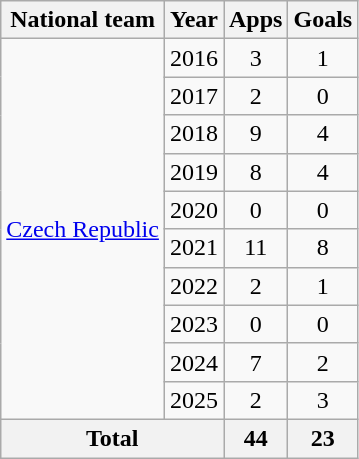<table class="wikitable" style="text-align:center">
<tr>
<th>National team</th>
<th>Year</th>
<th>Apps</th>
<th>Goals</th>
</tr>
<tr>
<td rowspan="10"><a href='#'>Czech Republic</a></td>
<td>2016</td>
<td>3</td>
<td>1</td>
</tr>
<tr>
<td>2017</td>
<td>2</td>
<td>0</td>
</tr>
<tr>
<td>2018</td>
<td>9</td>
<td>4</td>
</tr>
<tr>
<td>2019</td>
<td>8</td>
<td>4</td>
</tr>
<tr>
<td>2020</td>
<td>0</td>
<td>0</td>
</tr>
<tr>
<td>2021</td>
<td>11</td>
<td>8</td>
</tr>
<tr>
<td>2022</td>
<td>2</td>
<td>1</td>
</tr>
<tr>
<td>2023</td>
<td>0</td>
<td>0</td>
</tr>
<tr>
<td>2024</td>
<td>7</td>
<td>2</td>
</tr>
<tr>
<td>2025</td>
<td>2</td>
<td>3</td>
</tr>
<tr>
<th colspan="2">Total</th>
<th>44</th>
<th>23</th>
</tr>
</table>
